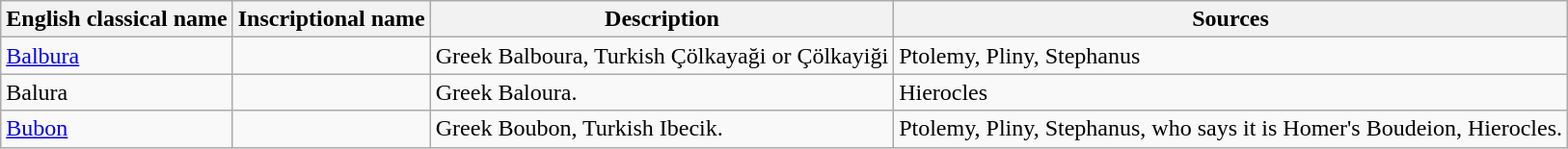<table class="wikitable sortable">
<tr>
<th>English classical name</th>
<th>Inscriptional name</th>
<th>Description</th>
<th>Sources</th>
</tr>
<tr>
<td><a href='#'>Balbura</a></td>
<td></td>
<td>Greek Balboura, Turkish Çölkayaği or Çölkayiği</td>
<td>Ptolemy, Pliny, Stephanus</td>
</tr>
<tr>
<td>Balura</td>
<td></td>
<td>Greek Baloura.</td>
<td>Hierocles</td>
</tr>
<tr>
<td><a href='#'>Bubon</a></td>
<td></td>
<td>Greek Boubon, Turkish Ibecik.</td>
<td>Ptolemy, Pliny, Stephanus, who says it is Homer's Boudeion, Hierocles.</td>
</tr>
</table>
